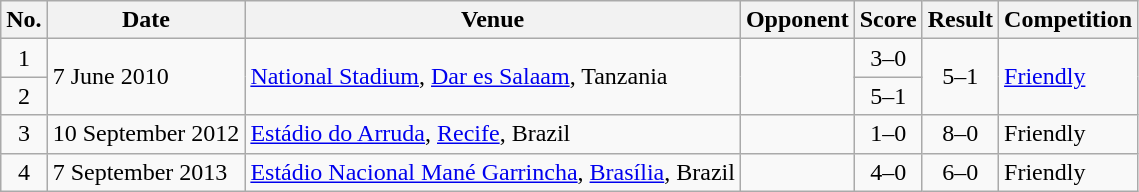<table class="wikitable sortable">
<tr>
<th scope="col">No.</th>
<th scope="col">Date</th>
<th scope="col">Venue</th>
<th scope="col">Opponent</th>
<th scope="col">Score</th>
<th scope="col">Result</th>
<th scope="col">Competition</th>
</tr>
<tr>
<td style="text-align:center">1</td>
<td rowspan="2">7 June 2010</td>
<td rowspan="2"><a href='#'>National Stadium</a>, <a href='#'>Dar es Salaam</a>, Tanzania</td>
<td rowspan="2"></td>
<td style="text-align:center">3–0</td>
<td rowspan="2" style="text-align:center">5–1</td>
<td rowspan="2"><a href='#'>Friendly</a></td>
</tr>
<tr>
<td style="text-align:center">2</td>
<td style="text-align:center">5–1</td>
</tr>
<tr>
<td style="text-align:center">3</td>
<td>10 September 2012</td>
<td><a href='#'>Estádio do Arruda</a>, <a href='#'>Recife</a>, Brazil</td>
<td></td>
<td style="text-align:center">1–0</td>
<td style="text-align:center">8–0</td>
<td>Friendly</td>
</tr>
<tr>
<td style="text-align:center">4</td>
<td>7 September 2013</td>
<td><a href='#'>Estádio Nacional Mané Garrincha</a>, <a href='#'>Brasília</a>, Brazil</td>
<td></td>
<td style="text-align:center">4–0</td>
<td style="text-align:center">6–0</td>
<td>Friendly</td>
</tr>
</table>
